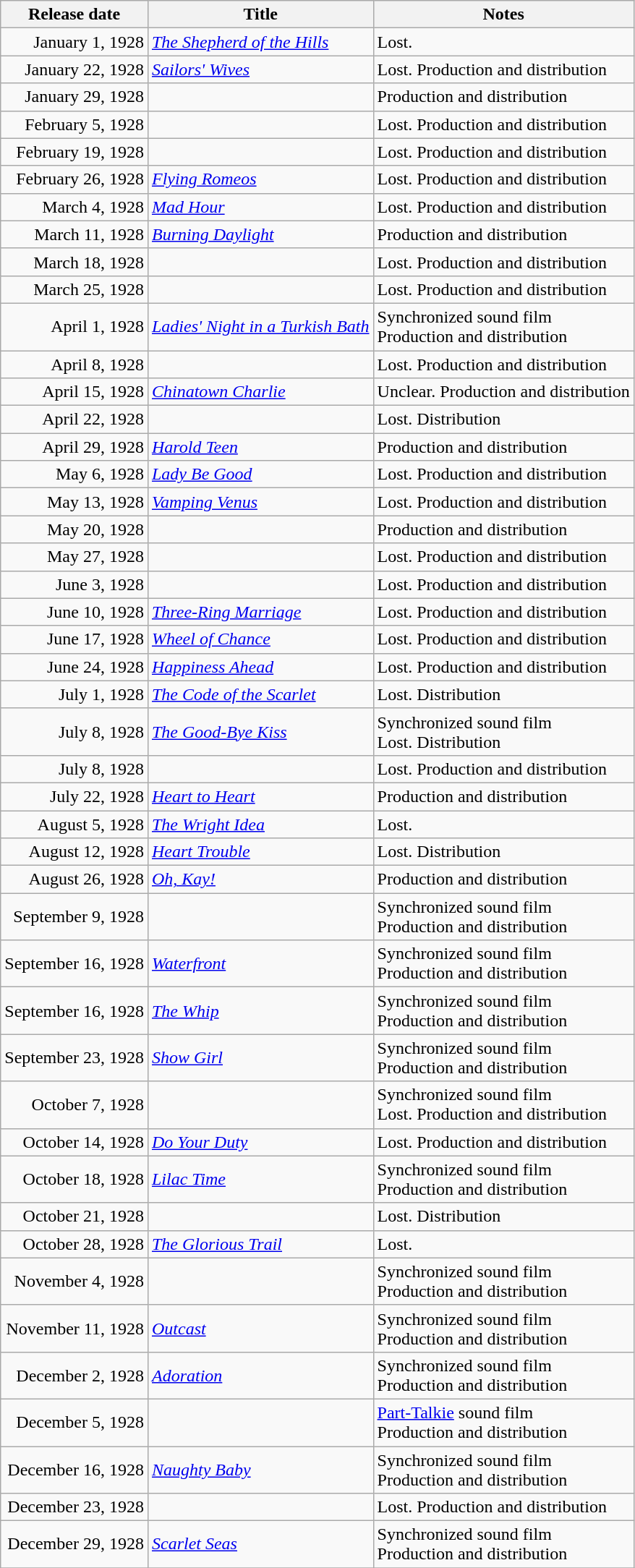<table class="wikitable sortable">
<tr>
<th>Release date</th>
<th>Title</th>
<th>Notes</th>
</tr>
<tr>
<td align="right">January 1, 1928</td>
<td><em><a href='#'>The Shepherd of the Hills</a></em></td>
<td>Lost.</td>
</tr>
<tr>
<td align="right">January 22, 1928</td>
<td><em><a href='#'>Sailors' Wives</a></em></td>
<td>Lost. Production and distribution</td>
</tr>
<tr>
<td align="right">January 29, 1928</td>
<td><em></em></td>
<td>Production and distribution</td>
</tr>
<tr>
<td align="right">February 5, 1928</td>
<td><em></em></td>
<td>Lost. Production and distribution</td>
</tr>
<tr>
<td align="right">February 19, 1928</td>
<td><em></em></td>
<td>Lost. Production and distribution</td>
</tr>
<tr>
<td align="right">February 26, 1928</td>
<td><em><a href='#'>Flying Romeos</a></em></td>
<td>Lost. Production and distribution</td>
</tr>
<tr>
<td align="right">March 4, 1928</td>
<td><em><a href='#'>Mad Hour</a></em></td>
<td>Lost. Production and distribution</td>
</tr>
<tr>
<td align="right">March 11, 1928</td>
<td><em><a href='#'>Burning Daylight</a></em></td>
<td>Production and distribution</td>
</tr>
<tr>
<td align="right">March 18, 1928</td>
<td><em></em></td>
<td>Lost. Production and distribution</td>
</tr>
<tr>
<td align="right">March 25, 1928</td>
<td><em></em></td>
<td>Lost. Production and distribution</td>
</tr>
<tr>
<td align="right">April 1, 1928</td>
<td><em><a href='#'>Ladies' Night in a Turkish Bath</a></em></td>
<td>Synchronized sound film<br> Production and distribution</td>
</tr>
<tr>
<td align="right">April 8, 1928</td>
<td><em></em></td>
<td>Lost. Production and distribution</td>
</tr>
<tr>
<td align="right">April 15, 1928</td>
<td><em><a href='#'>Chinatown Charlie</a></em></td>
<td>Unclear. Production and distribution</td>
</tr>
<tr>
<td align="right">April 22, 1928</td>
<td><em></em></td>
<td>Lost. Distribution</td>
</tr>
<tr>
<td align="right">April 29, 1928</td>
<td><em><a href='#'>Harold Teen</a></em></td>
<td>Production and distribution</td>
</tr>
<tr>
<td align="right">May 6, 1928</td>
<td><em><a href='#'>Lady Be Good</a></em></td>
<td>Lost. Production and distribution</td>
</tr>
<tr>
<td align="right">May 13, 1928</td>
<td><em><a href='#'>Vamping Venus</a></em></td>
<td>Lost. Production and distribution</td>
</tr>
<tr>
<td align="right">May 20, 1928</td>
<td><em></em></td>
<td>Production and distribution</td>
</tr>
<tr>
<td align="right">May 27, 1928</td>
<td><em></em></td>
<td>Lost. Production and distribution</td>
</tr>
<tr>
<td align="right">June 3, 1928</td>
<td><em></em></td>
<td>Lost. Production and distribution</td>
</tr>
<tr>
<td align="right">June 10, 1928</td>
<td><em><a href='#'>Three-Ring Marriage</a></em></td>
<td>Lost. Production and distribution</td>
</tr>
<tr>
<td align="right">June 17, 1928</td>
<td><em><a href='#'>Wheel of Chance</a></em></td>
<td>Lost. Production and distribution</td>
</tr>
<tr>
<td align="right">June 24, 1928</td>
<td><em><a href='#'>Happiness Ahead</a></em></td>
<td>Lost. Production and distribution</td>
</tr>
<tr>
<td align="right">July 1, 1928</td>
<td><em><a href='#'>The Code of the Scarlet</a></em></td>
<td>Lost. Distribution</td>
</tr>
<tr>
<td align="right">July 8, 1928</td>
<td><em><a href='#'>The Good-Bye Kiss</a></em></td>
<td>Synchronized sound film<br> Lost. Distribution</td>
</tr>
<tr>
<td align="right">July 8, 1928</td>
<td><em></em></td>
<td>Lost. Production and distribution</td>
</tr>
<tr>
<td align="right">July 22, 1928</td>
<td><em><a href='#'>Heart to Heart</a></em></td>
<td>Production and distribution</td>
</tr>
<tr>
<td align="right">August 5, 1928</td>
<td><em><a href='#'>The Wright Idea</a></em></td>
<td>Lost.</td>
</tr>
<tr>
<td align="right">August 12, 1928</td>
<td><em><a href='#'>Heart Trouble</a></em></td>
<td>Lost. Distribution</td>
</tr>
<tr>
<td align="right">August 26, 1928</td>
<td><em><a href='#'>Oh, Kay!</a></em></td>
<td>Production and distribution</td>
</tr>
<tr>
<td align="right">September 9, 1928</td>
<td><em></em></td>
<td>Synchronized sound film<br>Production and distribution</td>
</tr>
<tr>
<td align="right">September 16, 1928</td>
<td><em><a href='#'>Waterfront</a></em></td>
<td>Synchronized sound film<br>Production and distribution</td>
</tr>
<tr>
<td align="right">September 16, 1928</td>
<td><em><a href='#'>The Whip</a></em></td>
<td>Synchronized sound film<br> Production and distribution</td>
</tr>
<tr>
<td align="right">September 23, 1928</td>
<td><em><a href='#'>Show Girl</a></em></td>
<td>Synchronized sound film<br> Production and distribution</td>
</tr>
<tr>
<td align="right">October 7, 1928</td>
<td><em></em></td>
<td>Synchronized sound film<br> Lost. Production and distribution</td>
</tr>
<tr>
<td align="right">October 14, 1928</td>
<td><em><a href='#'>Do Your Duty</a></em></td>
<td>Lost. Production and distribution</td>
</tr>
<tr>
<td align="right">October 18, 1928</td>
<td><em><a href='#'>Lilac Time</a></em></td>
<td>Synchronized sound film<br>Production and distribution</td>
</tr>
<tr>
<td align="right">October 21, 1928</td>
<td><em></em></td>
<td>Lost. Distribution</td>
</tr>
<tr>
<td align="right">October 28, 1928</td>
<td><em><a href='#'>The Glorious Trail</a></em></td>
<td>Lost.</td>
</tr>
<tr>
<td align="right">November 4, 1928</td>
<td><em></em></td>
<td>Synchronized sound film<br>Production and distribution</td>
</tr>
<tr>
<td align="right">November 11, 1928</td>
<td><em><a href='#'>Outcast</a></em></td>
<td>Synchronized sound film<br>Production and distribution</td>
</tr>
<tr>
<td align="right">December 2, 1928</td>
<td><em><a href='#'>Adoration</a></em></td>
<td>Synchronized sound film<br>Production and distribution</td>
</tr>
<tr>
<td align="right">December 5, 1928</td>
<td><em></em></td>
<td><a href='#'>Part-Talkie</a> sound film<br>Production and distribution</td>
</tr>
<tr>
<td align="right">December 16, 1928</td>
<td><em><a href='#'>Naughty Baby</a></em></td>
<td>Synchronized sound film<br> Production and distribution</td>
</tr>
<tr>
<td align="right">December 23, 1928</td>
<td><em></em></td>
<td>Lost. Production and distribution</td>
</tr>
<tr>
<td align="right">December 29, 1928</td>
<td><em><a href='#'>Scarlet Seas</a></em></td>
<td>Synchronized sound film<br> Production and distribution</td>
</tr>
<tr>
</tr>
</table>
